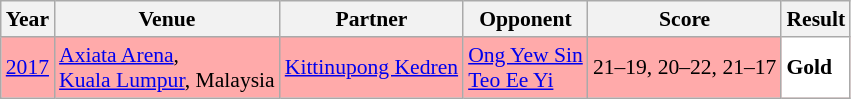<table class="sortable wikitable" style="font-size: 90%">
<tr>
<th>Year</th>
<th>Venue</th>
<th>Partner</th>
<th>Opponent</th>
<th>Score</th>
<th>Result</th>
</tr>
<tr style="background:#FFAAAA">
<td align="center"><a href='#'>2017</a></td>
<td align="left"><a href='#'>Axiata Arena</a>,<br><a href='#'>Kuala Lumpur</a>, Malaysia</td>
<td align="left"> <a href='#'>Kittinupong Kedren</a></td>
<td align="left"> <a href='#'>Ong Yew Sin</a><br> <a href='#'>Teo Ee Yi</a></td>
<td align="left">21–19, 20–22, 21–17</td>
<td style="text-align:left; background:white"> <strong>Gold</strong></td>
</tr>
</table>
